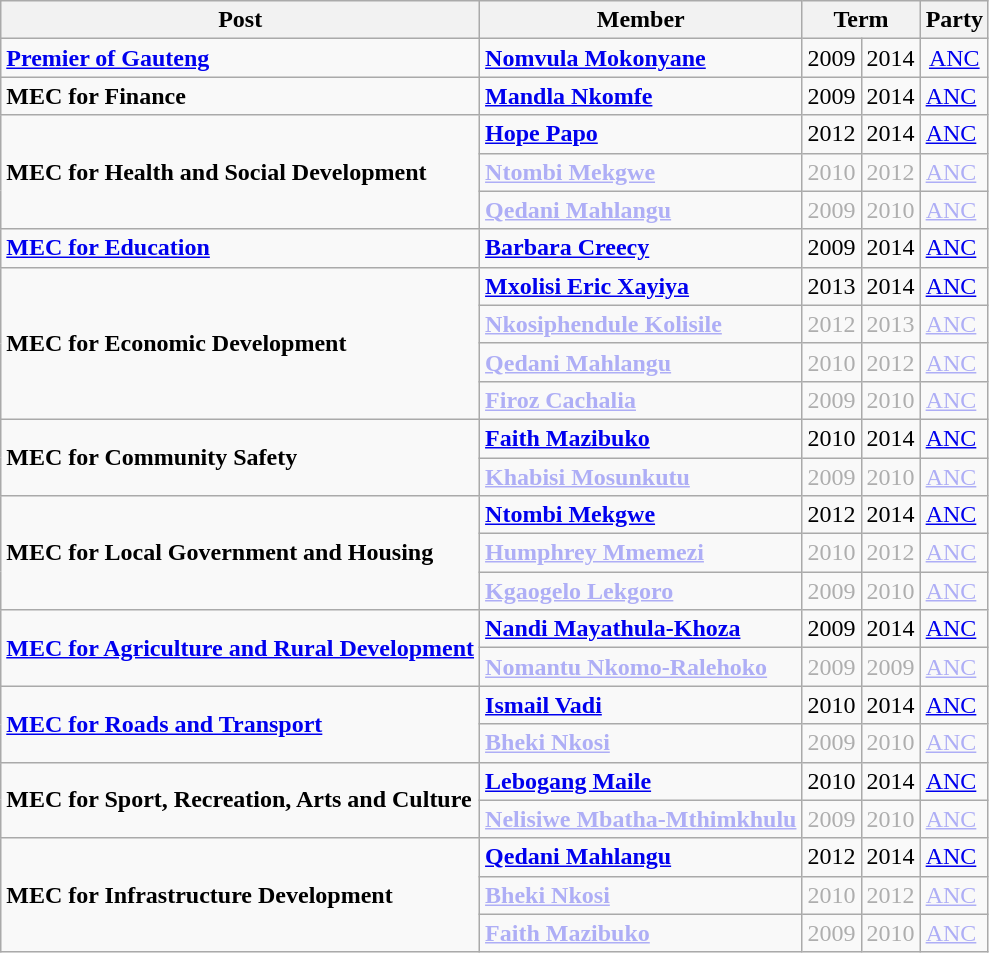<table class="wikitable collapsible">
<tr>
<th>Post</th>
<th>Member</th>
<th colspan="2">Term</th>
<th>Party</th>
</tr>
<tr>
<td><strong><a href='#'>Premier of Gauteng</a></strong></td>
<td><strong><a href='#'>Nomvula Mokonyane</a></strong></td>
<td>2009</td>
<td>2014</td>
<td align="center"><a href='#'>ANC</a></td>
</tr>
<tr>
<td><strong>MEC for Finance</strong></td>
<td><strong><a href='#'>Mandla Nkomfe</a></strong></td>
<td>2009</td>
<td>2014</td>
<td><a href='#'>ANC</a></td>
</tr>
<tr>
<td rowspan="3"><strong>MEC for Health and Social Development</strong></td>
<td><strong><a href='#'>Hope Papo</a></strong></td>
<td>2012</td>
<td>2014</td>
<td><a href='#'>ANC</a></td>
</tr>
<tr style="opacity:.3;">
<td><a href='#'><strong>Ntombi Mekgwe</strong></a></td>
<td>2010</td>
<td>2012</td>
<td><a href='#'>ANC</a></td>
</tr>
<tr style="opacity:.3;">
<td><strong><a href='#'>Qedani Mahlangu</a></strong></td>
<td>2009</td>
<td>2010</td>
<td><a href='#'>ANC</a></td>
</tr>
<tr>
<td><a href='#'><strong>MEC for Education</strong></a></td>
<td><strong><a href='#'>Barbara Creecy</a></strong></td>
<td>2009</td>
<td>2014</td>
<td><a href='#'>ANC</a></td>
</tr>
<tr>
<td rowspan="4"><strong>MEC for Economic Development</strong></td>
<td><strong><a href='#'>Mxolisi Eric Xayiya</a></strong></td>
<td>2013</td>
<td>2014</td>
<td><a href='#'>ANC</a></td>
</tr>
<tr style="opacity:.3;">
<td><strong><a href='#'>Nkosiphendule Kolisile</a></strong></td>
<td>2012</td>
<td>2013</td>
<td><a href='#'>ANC</a></td>
</tr>
<tr style="opacity:.3;">
<td><strong><a href='#'>Qedani Mahlangu</a></strong></td>
<td>2010</td>
<td>2012</td>
<td><a href='#'>ANC</a></td>
</tr>
<tr style="opacity:.3;">
<td><strong><a href='#'>Firoz Cachalia</a></strong></td>
<td>2009</td>
<td>2010</td>
<td><a href='#'>ANC</a></td>
</tr>
<tr>
<td rowspan="2"><strong>MEC for Community Safety</strong></td>
<td><strong><a href='#'>Faith Mazibuko</a></strong></td>
<td>2010</td>
<td>2014</td>
<td><a href='#'>ANC</a></td>
</tr>
<tr style="opacity:.3;">
<td><strong><a href='#'>Khabisi Mosunkutu</a></strong></td>
<td>2009</td>
<td>2010</td>
<td><a href='#'>ANC</a></td>
</tr>
<tr>
<td rowspan="3"><strong>MEC for Local Government and Housing</strong></td>
<td><a href='#'><strong>Ntombi Mekgwe</strong></a></td>
<td>2012</td>
<td>2014</td>
<td><a href='#'>ANC</a></td>
</tr>
<tr style="opacity:.3;">
<td><strong><a href='#'>Humphrey Mmemezi</a></strong></td>
<td>2010</td>
<td>2012</td>
<td><a href='#'>ANC</a></td>
</tr>
<tr style="opacity:.3;">
<td><strong><a href='#'>Kgaogelo Lekgoro</a></strong></td>
<td>2009</td>
<td>2010</td>
<td><a href='#'>ANC</a></td>
</tr>
<tr>
<td rowspan="2"><strong><a href='#'>MEC for Agriculture and Rural Development</a></strong></td>
<td><strong><a href='#'>Nandi Mayathula-Khoza</a></strong></td>
<td>2009</td>
<td>2014</td>
<td><a href='#'>ANC</a></td>
</tr>
<tr style="opacity:.3;">
<td><strong><a href='#'>Nomantu Nkomo-Ralehoko</a></strong></td>
<td>2009</td>
<td>2009</td>
<td><a href='#'>ANC</a></td>
</tr>
<tr>
<td rowspan="2"><strong><a href='#'>MEC for Roads and Transport</a></strong></td>
<td><strong><a href='#'>Ismail Vadi</a></strong></td>
<td>2010</td>
<td>2014</td>
<td><a href='#'>ANC</a></td>
</tr>
<tr style="opacity:.3;">
<td><strong><a href='#'>Bheki Nkosi</a></strong></td>
<td>2009</td>
<td>2010</td>
<td><a href='#'>ANC</a></td>
</tr>
<tr>
<td rowspan="2"><strong>MEC for Sport, Recreation, Arts and Culture</strong></td>
<td><strong><a href='#'>Lebogang Maile</a></strong></td>
<td>2010</td>
<td>2014</td>
<td><a href='#'>ANC</a></td>
</tr>
<tr style="opacity:.3;">
<td><strong><a href='#'>Nelisiwe Mbatha-Mthimkhulu</a></strong></td>
<td>2009</td>
<td>2010</td>
<td><a href='#'>ANC</a></td>
</tr>
<tr>
<td rowspan="3"><strong>MEC for Infrastructure Development</strong></td>
<td><strong><a href='#'>Qedani Mahlangu</a></strong></td>
<td>2012</td>
<td>2014</td>
<td><a href='#'>ANC</a></td>
</tr>
<tr style="opacity:.3;">
<td><strong><a href='#'>Bheki Nkosi</a></strong></td>
<td>2010</td>
<td>2012</td>
<td><a href='#'>ANC</a></td>
</tr>
<tr style="opacity:.3;">
<td><strong><a href='#'>Faith Mazibuko</a></strong></td>
<td>2009</td>
<td>2010</td>
<td><a href='#'>ANC</a></td>
</tr>
</table>
